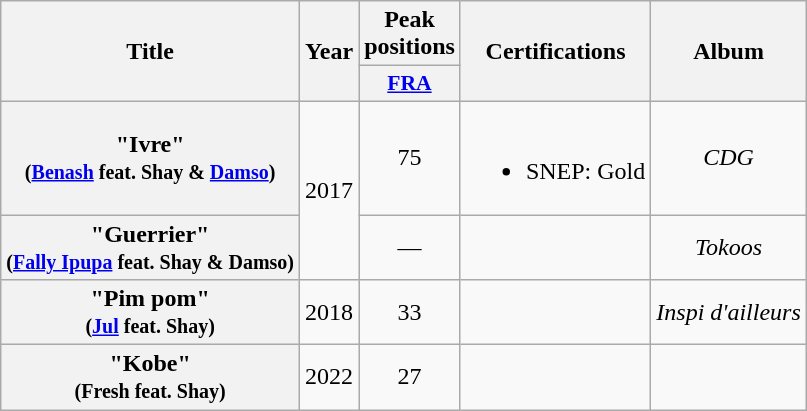<table class="wikitable plainrowheaders" style="text-align:center">
<tr>
<th rowspan="2" scope="col">Title</th>
<th rowspan="2" scope="col">Year</th>
<th colspan="1" scope="col">Peak positions</th>
<th rowspan="2">Certifications</th>
<th rowspan="2" scope="col">Album</th>
</tr>
<tr>
<th scope="col" style="width:3em;font-size:90%;"><a href='#'>FRA</a><br></th>
</tr>
<tr>
<th scope="row">"Ivre"<br><small>(<a href='#'>Benash</a> feat. Shay & <a href='#'>Damso</a>)</small></th>
<td rowspan="2">2017</td>
<td>75</td>
<td><br><ul><li>SNEP: Gold</li></ul></td>
<td><em>CDG</em></td>
</tr>
<tr>
<th scope="row">"Guerrier"<br><small>(<a href='#'>Fally Ipupa</a> feat. Shay & Damso)</small></th>
<td>—</td>
<td></td>
<td><em>Tokoos</em></td>
</tr>
<tr>
<th scope="row">"Pim pom"<br><small>(<a href='#'>Jul</a> feat. Shay)</small></th>
<td>2018</td>
<td>33</td>
<td></td>
<td><em>Inspi d'ailleurs</em></td>
</tr>
<tr>
<th scope="row">"Kobe"<br><small>(Fresh feat. Shay)</small></th>
<td>2022</td>
<td>27</td>
<td></td>
<td></td>
</tr>
</table>
